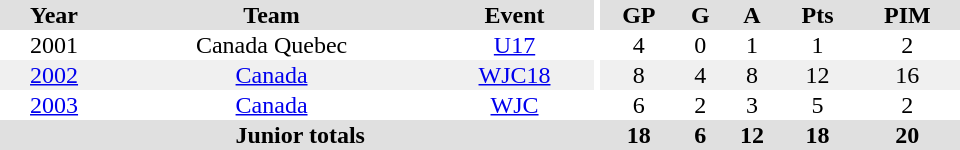<table border="0" cellpadding="1" cellspacing="0" ID="Table3" style="text-align:center; width:40em">
<tr bgcolor="#e0e0e0">
<th>Year</th>
<th>Team</th>
<th>Event</th>
<th rowspan="102" bgcolor="#ffffff"></th>
<th>GP</th>
<th>G</th>
<th>A</th>
<th>Pts</th>
<th>PIM</th>
</tr>
<tr>
<td>2001</td>
<td>Canada Quebec</td>
<td><a href='#'>U17</a></td>
<td>4</td>
<td>0</td>
<td>1</td>
<td>1</td>
<td>2</td>
</tr>
<tr bgcolor="#f0f0f0">
<td><a href='#'>2002</a></td>
<td><a href='#'>Canada</a></td>
<td><a href='#'>WJC18</a></td>
<td>8</td>
<td>4</td>
<td>8</td>
<td>12</td>
<td>16</td>
</tr>
<tr>
<td><a href='#'>2003</a></td>
<td><a href='#'>Canada</a></td>
<td><a href='#'>WJC</a></td>
<td>6</td>
<td>2</td>
<td>3</td>
<td>5</td>
<td>2</td>
</tr>
<tr bgcolor="#e0e0e0">
<th colspan="4">Junior totals</th>
<th>18</th>
<th>6</th>
<th>12</th>
<th>18</th>
<th>20</th>
</tr>
</table>
